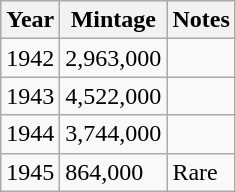<table class="wikitable">
<tr>
<th scope="col">Year</th>
<th scope="col">Mintage</th>
<th scope="col">Notes</th>
</tr>
<tr>
<td>1942</td>
<td>2,963,000</td>
<td></td>
</tr>
<tr>
<td>1943</td>
<td>4,522,000</td>
<td></td>
</tr>
<tr>
<td>1944</td>
<td>3,744,000</td>
<td></td>
</tr>
<tr>
<td>1945</td>
<td>864,000</td>
<td>Rare</td>
</tr>
</table>
